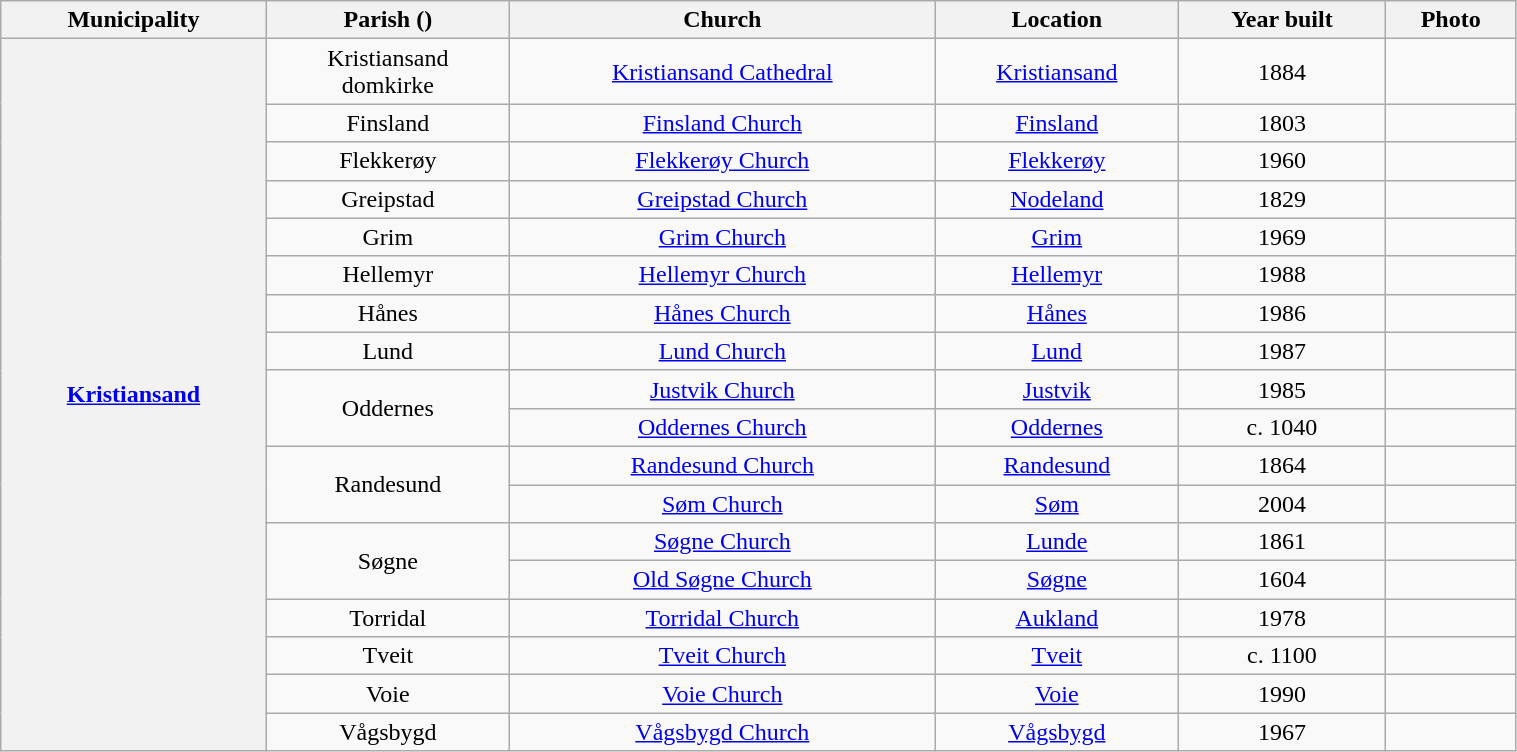<table class="wikitable" style="text-align: center; width: 80%;">
<tr>
<th>Municipality</th>
<th>Parish ()</th>
<th>Church</th>
<th>Location</th>
<th>Year built</th>
<th>Photo</th>
</tr>
<tr>
<th rowspan="18"><a href='#'>Kristiansand</a></th>
<td rowspan="1">Kristiansand<br>domkirke</td>
<td><a href='#'>Kristiansand Cathedral</a></td>
<td><a href='#'>Kristiansand</a></td>
<td>1884</td>
<td></td>
</tr>
<tr>
<td rowspan="1">Finsland</td>
<td><a href='#'>Finsland Church</a></td>
<td><a href='#'>Finsland</a></td>
<td>1803</td>
<td></td>
</tr>
<tr>
<td rowspan="1">Flekkerøy</td>
<td><a href='#'>Flekkerøy Church</a></td>
<td><a href='#'>Flekkerøy</a></td>
<td>1960</td>
<td></td>
</tr>
<tr>
<td rowspan="1">Greipstad</td>
<td><a href='#'>Greipstad Church</a></td>
<td><a href='#'>Nodeland</a></td>
<td>1829</td>
<td></td>
</tr>
<tr>
<td rowspan="1">Grim</td>
<td><a href='#'>Grim Church</a></td>
<td><a href='#'>Grim</a></td>
<td>1969</td>
<td></td>
</tr>
<tr>
<td rowspan="1">Hellemyr</td>
<td><a href='#'>Hellemyr Church</a></td>
<td><a href='#'>Hellemyr</a></td>
<td>1988</td>
<td></td>
</tr>
<tr>
<td rowspan="1">Hånes</td>
<td><a href='#'>Hånes Church</a></td>
<td><a href='#'>Hånes</a></td>
<td>1986</td>
<td></td>
</tr>
<tr>
<td rowspan="1">Lund</td>
<td><a href='#'>Lund Church</a></td>
<td><a href='#'>Lund</a></td>
<td>1987</td>
<td></td>
</tr>
<tr>
<td rowspan="2">Oddernes</td>
<td><a href='#'>Justvik Church</a></td>
<td><a href='#'>Justvik</a></td>
<td>1985</td>
<td></td>
</tr>
<tr>
<td><a href='#'>Oddernes Church</a></td>
<td><a href='#'>Oddernes</a></td>
<td>c. 1040</td>
<td></td>
</tr>
<tr>
<td rowspan="2">Randesund</td>
<td><a href='#'>Randesund Church</a></td>
<td><a href='#'>Randesund</a></td>
<td>1864</td>
<td></td>
</tr>
<tr>
<td><a href='#'>Søm Church</a></td>
<td><a href='#'>Søm</a></td>
<td>2004</td>
<td></td>
</tr>
<tr>
<td rowspan="2">Søgne</td>
<td><a href='#'>Søgne Church</a></td>
<td><a href='#'>Lunde</a></td>
<td>1861</td>
<td></td>
</tr>
<tr>
<td><a href='#'>Old Søgne Church</a></td>
<td><a href='#'>Søgne</a></td>
<td>1604</td>
<td></td>
</tr>
<tr>
<td rowspan="1">Torridal</td>
<td><a href='#'>Torridal Church</a></td>
<td><a href='#'>Aukland</a></td>
<td>1978</td>
<td></td>
</tr>
<tr>
<td rowspan="1">Tveit</td>
<td><a href='#'>Tveit Church</a></td>
<td><a href='#'>Tveit</a></td>
<td>c. 1100</td>
<td></td>
</tr>
<tr>
<td rowspan="1">Voie</td>
<td><a href='#'>Voie Church</a></td>
<td><a href='#'>Voie</a></td>
<td>1990</td>
<td></td>
</tr>
<tr>
<td rowspan="1">Vågsbygd</td>
<td><a href='#'>Vågsbygd Church</a></td>
<td><a href='#'>Vågsbygd</a></td>
<td>1967</td>
<td></td>
</tr>
</table>
